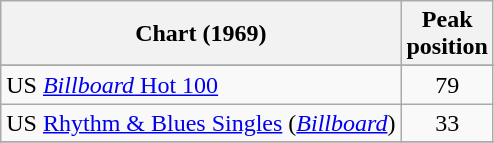<table class="wikitable">
<tr>
<th>Chart (1969)</th>
<th>Peak<br>position</th>
</tr>
<tr>
</tr>
<tr>
<td>US <a href='#'><em>Billboard</em> Hot 100</a></td>
<td align="center">79</td>
</tr>
<tr>
<td>US <a href='#'>Rhythm & Blues Singles</a> (<em><a href='#'>Billboard</a></em>)</td>
<td align="center">33</td>
</tr>
<tr>
</tr>
</table>
